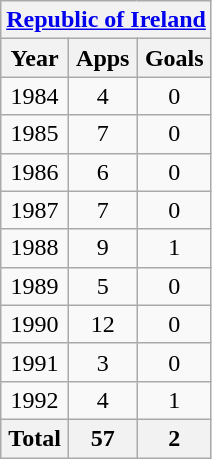<table class="wikitable" style="text-align:center">
<tr>
<th colspan=3><a href='#'>Republic of Ireland</a></th>
</tr>
<tr>
<th>Year</th>
<th>Apps</th>
<th>Goals</th>
</tr>
<tr>
<td>1984</td>
<td>4</td>
<td>0</td>
</tr>
<tr>
<td>1985</td>
<td>7</td>
<td>0</td>
</tr>
<tr>
<td>1986</td>
<td>6</td>
<td>0</td>
</tr>
<tr>
<td>1987</td>
<td>7</td>
<td>0</td>
</tr>
<tr>
<td>1988</td>
<td>9</td>
<td>1</td>
</tr>
<tr>
<td>1989</td>
<td>5</td>
<td>0</td>
</tr>
<tr>
<td>1990</td>
<td>12</td>
<td>0</td>
</tr>
<tr>
<td>1991</td>
<td>3</td>
<td>0</td>
</tr>
<tr>
<td>1992</td>
<td>4</td>
<td>1</td>
</tr>
<tr>
<th>Total</th>
<th>57</th>
<th>2</th>
</tr>
</table>
